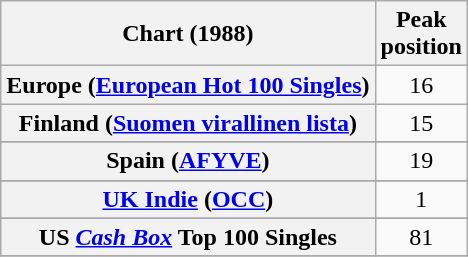<table class="wikitable sortable plainrowheaders" style="text-align:center">
<tr>
<th scope="col">Chart (1988)</th>
<th scope="col">Peak<br>position</th>
</tr>
<tr>
<th scope="row">Europe (<a href='#'>European Hot 100 Singles</a>)</th>
<td>16</td>
</tr>
<tr>
<th scope="row">Finland (<a href='#'>Suomen virallinen lista</a>)</th>
<td>15</td>
</tr>
<tr>
</tr>
<tr>
</tr>
<tr>
<th scope="row">Spain (<a href='#'>AFYVE</a>)</th>
<td>19</td>
</tr>
<tr>
</tr>
<tr>
</tr>
<tr>
</tr>
<tr>
<th scope="row"><a href='#'>UK Indie</a> (<a href='#'>OCC</a>)</th>
<td>1</td>
</tr>
<tr>
</tr>
<tr>
</tr>
<tr>
</tr>
<tr>
<th scope="row">US <em><a href='#'>Cash Box</a></em> Top 100 Singles<br></th>
<td>81</td>
</tr>
<tr>
</tr>
</table>
